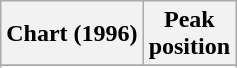<table class="wikitable sortable plainrowheaders">
<tr>
<th scope="col">Chart (1996)</th>
<th scope="col">Peak<br>position</th>
</tr>
<tr>
</tr>
<tr>
</tr>
<tr>
</tr>
</table>
